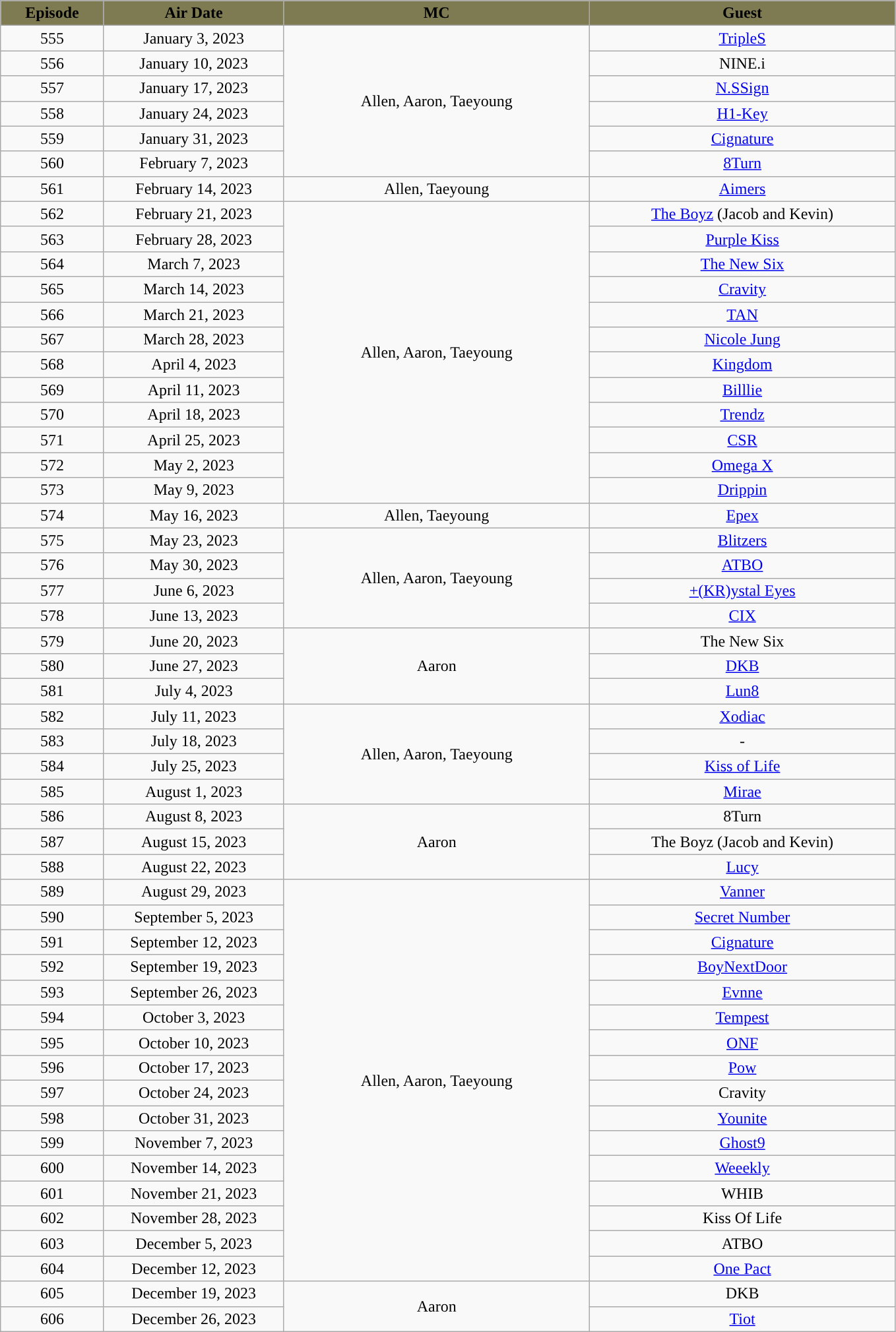<table class="wikitable" style="text-align:center;" width="905px">
<tr>
<th style="background:#7E7B52; width:50px;">Episode</th>
<th style="background:#7E7B52; width:100px;">Air Date</th>
<th style="background:#7E7B52; width:175px;">MC</th>
<th style="background:#7E7B52; width:175px;">Guest</th>
</tr>
<tr>
<td>555</td>
<td>January 3, 2023</td>
<td rowspan="6">Allen, Aaron, Taeyoung</td>
<td><a href='#'>TripleS</a></td>
</tr>
<tr>
<td>556<br></td>
<td>January 10, 2023</td>
<td>NINE.i</td>
</tr>
<tr>
<td>557</td>
<td>January 17, 2023</td>
<td><a href='#'>N.SSign</a></td>
</tr>
<tr>
<td>558<br></td>
<td>January 24, 2023</td>
<td><a href='#'>H1-Key</a></td>
</tr>
<tr>
<td>559</td>
<td>January 31, 2023</td>
<td><a href='#'>Cignature</a></td>
</tr>
<tr>
<td>560</td>
<td>February 7, 2023</td>
<td><a href='#'>8Turn</a></td>
</tr>
<tr>
<td>561</td>
<td>February 14, 2023</td>
<td rowspan="1">Allen, Taeyoung</td>
<td><a href='#'>Aimers</a></td>
</tr>
<tr>
<td>562</td>
<td>February 21, 2023</td>
<td rowspan="12">Allen, Aaron, Taeyoung</td>
<td><a href='#'>The Boyz</a> (Jacob and Kevin)</td>
</tr>
<tr>
<td>563</td>
<td>February 28, 2023</td>
<td><a href='#'>Purple Kiss</a></td>
</tr>
<tr>
<td>564<br></td>
<td>March 7, 2023</td>
<td><a href='#'>The New Six</a></td>
</tr>
<tr>
<td>565</td>
<td>March 14, 2023</td>
<td><a href='#'>Cravity</a></td>
</tr>
<tr>
<td>566</td>
<td>March 21, 2023</td>
<td><a href='#'>TAN</a></td>
</tr>
<tr>
<td>567</td>
<td>March 28, 2023</td>
<td><a href='#'>Nicole Jung</a></td>
</tr>
<tr>
<td>568</td>
<td>April 4, 2023</td>
<td><a href='#'>Kingdom</a></td>
</tr>
<tr>
<td>569</td>
<td>April 11, 2023</td>
<td><a href='#'>Billlie</a></td>
</tr>
<tr>
<td>570</td>
<td>April 18, 2023</td>
<td><a href='#'>Trendz</a></td>
</tr>
<tr>
<td>571</td>
<td>April 25, 2023</td>
<td><a href='#'>CSR</a></td>
</tr>
<tr>
<td>572</td>
<td>May 2, 2023</td>
<td><a href='#'>Omega X</a></td>
</tr>
<tr>
<td>573</td>
<td>May 9, 2023</td>
<td><a href='#'>Drippin</a></td>
</tr>
<tr>
<td>574</td>
<td>May 16, 2023</td>
<td rowspan="1">Allen, Taeyoung</td>
<td><a href='#'>Epex</a></td>
</tr>
<tr>
<td>575</td>
<td>May 23, 2023</td>
<td rowspan="4">Allen, Aaron, Taeyoung</td>
<td><a href='#'>Blitzers</a></td>
</tr>
<tr>
<td>576<br></td>
<td>May 30, 2023</td>
<td><a href='#'>ATBO</a></td>
</tr>
<tr>
<td>577<br></td>
<td>June 6, 2023</td>
<td><a href='#'>+(KR)ystal Eyes</a></td>
</tr>
<tr>
<td>578</td>
<td>June 13, 2023</td>
<td><a href='#'>CIX</a></td>
</tr>
<tr>
<td>579<br></td>
<td>June 20, 2023</td>
<td rowspan="3">Aaron</td>
<td>The New Six</td>
</tr>
<tr>
<td>580</td>
<td>June 27, 2023</td>
<td><a href='#'>DKB</a></td>
</tr>
<tr>
<td>581</td>
<td>July 4, 2023</td>
<td><a href='#'>Lun8</a></td>
</tr>
<tr>
<td>582</td>
<td>July 11, 2023</td>
<td rowspan="4">Allen, Aaron, Taeyoung</td>
<td><a href='#'>Xodiac</a></td>
</tr>
<tr>
<td>583<br></td>
<td>July 18, 2023</td>
<td>-</td>
</tr>
<tr>
<td>584</td>
<td>July 25, 2023</td>
<td><a href='#'>Kiss of Life</a></td>
</tr>
<tr>
<td>585<br></td>
<td>August 1, 2023</td>
<td><a href='#'>Mirae</a></td>
</tr>
<tr>
<td>586<br></td>
<td>August 8, 2023</td>
<td rowspan="3">Aaron</td>
<td>8Turn</td>
</tr>
<tr>
<td>587</td>
<td>August 15, 2023</td>
<td>The Boyz (Jacob and Kevin)</td>
</tr>
<tr>
<td>588</td>
<td>August 22, 2023</td>
<td><a href='#'>Lucy</a></td>
</tr>
<tr>
<td>589</td>
<td>August 29, 2023</td>
<td rowspan="16”">Allen, Aaron, Taeyoung</td>
<td><a href='#'>Vanner</a></td>
</tr>
<tr>
<td>590</td>
<td>September 5, 2023</td>
<td><a href='#'>Secret Number</a></td>
</tr>
<tr>
<td>591<br></td>
<td>September 12, 2023</td>
<td><a href='#'>Cignature</a></td>
</tr>
<tr>
<td>592</td>
<td>September 19, 2023</td>
<td><a href='#'>BoyNextDoor</a></td>
</tr>
<tr>
<td>593</td>
<td>September 26, 2023</td>
<td><a href='#'>Evnne</a></td>
</tr>
<tr>
<td>594</td>
<td>October 3, 2023</td>
<td><a href='#'>Tempest</a></td>
</tr>
<tr>
<td>595</td>
<td>October 10, 2023</td>
<td><a href='#'>ONF</a></td>
</tr>
<tr>
<td>596</td>
<td>October 17, 2023</td>
<td><a href='#'>Pow</a></td>
</tr>
<tr>
<td>597<br></td>
<td>October 24, 2023</td>
<td>Cravity</td>
</tr>
<tr>
<td>598</td>
<td>October 31, 2023</td>
<td><a href='#'>Younite</a></td>
</tr>
<tr>
<td>599</td>
<td>November 7, 2023</td>
<td><a href='#'>Ghost9</a></td>
</tr>
<tr>
<td>600</td>
<td>November 14, 2023</td>
<td><a href='#'>Weeekly</a></td>
</tr>
<tr>
<td>601</td>
<td>November 21, 2023</td>
<td>WHIB</td>
</tr>
<tr>
<td>602</td>
<td>November 28, 2023</td>
<td>Kiss Of Life</td>
</tr>
<tr>
<td>603<br></td>
<td>December 5, 2023</td>
<td>ATBO</td>
</tr>
<tr>
<td>604<br></td>
<td>December 12, 2023</td>
<td><a href='#'>One Pact</a></td>
</tr>
<tr>
<td>605</td>
<td>December 19, 2023</td>
<td rowspan="2">Aaron</td>
<td>DKB</td>
</tr>
<tr>
<td>606</td>
<td>December 26, 2023</td>
<td><a href='#'>Tiot</a></td>
</tr>
</table>
